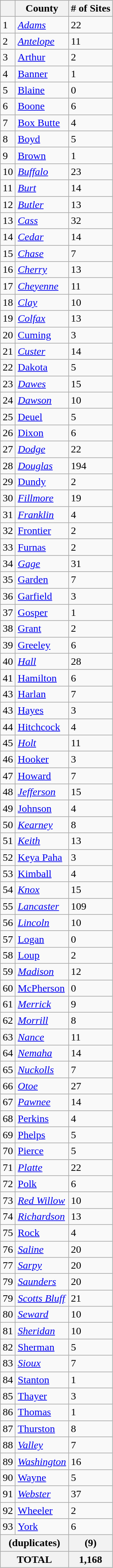<table class="wikitable sortable">
<tr>
<th></th>
<th><strong>County</strong></th>
<th><strong># of Sites</strong></th>
</tr>
<tr ->
<td>1</td>
<td><em><a href='#'>Adams</a></em></td>
<td>22</td>
</tr>
<tr ->
<td>2</td>
<td><em><a href='#'>Antelope</a></em></td>
<td>11</td>
</tr>
<tr ->
<td>3</td>
<td><a href='#'>Arthur</a></td>
<td>2</td>
</tr>
<tr ->
<td>4</td>
<td><a href='#'>Banner</a></td>
<td>1</td>
</tr>
<tr ->
<td>5</td>
<td><a href='#'>Blaine</a></td>
<td>0</td>
</tr>
<tr ->
<td>6</td>
<td><a href='#'>Boone</a></td>
<td>6</td>
</tr>
<tr ->
<td>7</td>
<td><a href='#'>Box Butte</a></td>
<td>4</td>
</tr>
<tr ->
<td>8</td>
<td><a href='#'>Boyd</a></td>
<td>5</td>
</tr>
<tr ->
<td>9</td>
<td><a href='#'>Brown</a></td>
<td>1</td>
</tr>
<tr ->
<td>10</td>
<td><em><a href='#'>Buffalo</a></em></td>
<td>23</td>
</tr>
<tr ->
<td>11</td>
<td><em><a href='#'>Burt</a></em></td>
<td>14</td>
</tr>
<tr ->
<td>12</td>
<td><em><a href='#'>Butler</a></em></td>
<td>13</td>
</tr>
<tr ->
<td>13</td>
<td><em><a href='#'>Cass</a></em></td>
<td>32</td>
</tr>
<tr ->
<td>14</td>
<td><em><a href='#'>Cedar</a></em></td>
<td>14</td>
</tr>
<tr ->
<td>15</td>
<td><em><a href='#'>Chase</a></em></td>
<td>7</td>
</tr>
<tr ->
<td>16</td>
<td><em><a href='#'>Cherry</a></em></td>
<td>13</td>
</tr>
<tr ->
<td>17</td>
<td><em><a href='#'>Cheyenne</a></em></td>
<td>11</td>
</tr>
<tr ->
<td>18</td>
<td><em><a href='#'>Clay</a></em></td>
<td>10</td>
</tr>
<tr ->
<td>19</td>
<td><em><a href='#'>Colfax</a></em></td>
<td>13</td>
</tr>
<tr ->
<td>20</td>
<td><a href='#'>Cuming</a></td>
<td>3</td>
</tr>
<tr ->
<td>21</td>
<td><em><a href='#'>Custer</a></em></td>
<td>14</td>
</tr>
<tr ->
<td>22</td>
<td><a href='#'>Dakota</a></td>
<td>5</td>
</tr>
<tr ->
<td>23</td>
<td><em><a href='#'>Dawes</a></em></td>
<td>15</td>
</tr>
<tr ->
<td>24</td>
<td><em><a href='#'>Dawson</a></em></td>
<td>10</td>
</tr>
<tr ->
<td>25</td>
<td><a href='#'>Deuel</a></td>
<td>5</td>
</tr>
<tr ->
<td>26</td>
<td><a href='#'>Dixon</a></td>
<td>6</td>
</tr>
<tr ->
<td>27</td>
<td><em><a href='#'>Dodge</a></em></td>
<td>22</td>
</tr>
<tr ->
<td>28</td>
<td><em><a href='#'>Douglas</a></em></td>
<td>194</td>
</tr>
<tr ->
<td>29</td>
<td><a href='#'>Dundy</a></td>
<td>2</td>
</tr>
<tr ->
<td>30</td>
<td><em><a href='#'>Fillmore</a></em></td>
<td>19</td>
</tr>
<tr ->
<td>31</td>
<td><em><a href='#'>Franklin</a></em></td>
<td>4</td>
</tr>
<tr ->
<td>32</td>
<td><a href='#'>Frontier</a></td>
<td>2</td>
</tr>
<tr ->
<td>33</td>
<td><a href='#'>Furnas</a></td>
<td>2</td>
</tr>
<tr ->
<td>34</td>
<td><em><a href='#'>Gage</a></em></td>
<td>31</td>
</tr>
<tr ->
<td>35</td>
<td><a href='#'>Garden</a></td>
<td>7</td>
</tr>
<tr ->
<td>36</td>
<td><a href='#'>Garfield</a></td>
<td>3</td>
</tr>
<tr ->
<td>37</td>
<td><a href='#'>Gosper</a></td>
<td>1</td>
</tr>
<tr ->
<td>38</td>
<td><a href='#'>Grant</a></td>
<td>2</td>
</tr>
<tr ->
<td>39</td>
<td><a href='#'>Greeley</a></td>
<td>6</td>
</tr>
<tr ->
<td>40</td>
<td><em><a href='#'>Hall</a></em></td>
<td>28</td>
</tr>
<tr ->
<td>41</td>
<td><a href='#'>Hamilton</a></td>
<td>6</td>
</tr>
<tr ->
<td>43</td>
<td><a href='#'>Harlan</a></td>
<td>7</td>
</tr>
<tr ->
<td>43</td>
<td><a href='#'>Hayes</a></td>
<td>3</td>
</tr>
<tr ->
<td>44</td>
<td><a href='#'>Hitchcock</a></td>
<td>4</td>
</tr>
<tr ->
<td>45</td>
<td><em><a href='#'>Holt</a></em></td>
<td>11</td>
</tr>
<tr ->
<td>46</td>
<td><a href='#'>Hooker</a></td>
<td>3</td>
</tr>
<tr ->
<td>47</td>
<td><a href='#'>Howard</a></td>
<td>7</td>
</tr>
<tr ->
<td>48</td>
<td><em><a href='#'>Jefferson</a></em></td>
<td>15</td>
</tr>
<tr ->
<td>49</td>
<td><a href='#'>Johnson</a></td>
<td>4</td>
</tr>
<tr ->
<td>50</td>
<td><em><a href='#'>Kearney</a></em></td>
<td>8</td>
</tr>
<tr ->
<td>51</td>
<td><em><a href='#'>Keith</a></em></td>
<td>13</td>
</tr>
<tr ->
<td>52</td>
<td><a href='#'>Keya Paha</a></td>
<td>3</td>
</tr>
<tr ->
<td>53</td>
<td><a href='#'>Kimball</a></td>
<td>4</td>
</tr>
<tr ->
<td>54</td>
<td><em><a href='#'>Knox</a></em></td>
<td>15</td>
</tr>
<tr ->
<td>55</td>
<td><em><a href='#'>Lancaster</a></em></td>
<td>109</td>
</tr>
<tr ->
<td>56</td>
<td><em><a href='#'>Lincoln</a></em></td>
<td>10</td>
</tr>
<tr ->
<td>57</td>
<td><a href='#'>Logan</a></td>
<td>0</td>
</tr>
<tr ->
<td>58</td>
<td><a href='#'>Loup</a></td>
<td>2</td>
</tr>
<tr ->
<td>59</td>
<td><em><a href='#'>Madison</a></em></td>
<td>12</td>
</tr>
<tr ->
<td>60</td>
<td><a href='#'>McPherson</a></td>
<td>0</td>
</tr>
<tr ->
<td>61</td>
<td><em><a href='#'>Merrick</a></em></td>
<td>9</td>
</tr>
<tr ->
<td>62</td>
<td><em><a href='#'>Morrill</a></em></td>
<td>8</td>
</tr>
<tr ->
<td>63</td>
<td><em><a href='#'>Nance</a></em></td>
<td>11</td>
</tr>
<tr ->
<td>64</td>
<td><em><a href='#'>Nemaha</a></em></td>
<td>14</td>
</tr>
<tr ->
<td>65</td>
<td><em><a href='#'>Nuckolls</a></em></td>
<td>7</td>
</tr>
<tr ->
<td>66</td>
<td><em><a href='#'>Otoe</a></em></td>
<td>27</td>
</tr>
<tr ->
<td>67</td>
<td><em><a href='#'>Pawnee</a></em></td>
<td>14</td>
</tr>
<tr ->
<td>68</td>
<td><a href='#'>Perkins</a></td>
<td>4</td>
</tr>
<tr ->
<td>69</td>
<td><a href='#'>Phelps</a></td>
<td>5</td>
</tr>
<tr ->
<td>70</td>
<td><a href='#'>Pierce</a></td>
<td>5</td>
</tr>
<tr ->
<td>71</td>
<td><em><a href='#'>Platte</a></em></td>
<td>22</td>
</tr>
<tr ->
<td>72</td>
<td><a href='#'>Polk</a></td>
<td>6</td>
</tr>
<tr ->
<td>73</td>
<td><em><a href='#'>Red Willow</a></em></td>
<td>10</td>
</tr>
<tr ->
<td>74</td>
<td><em><a href='#'>Richardson</a></em></td>
<td>13</td>
</tr>
<tr ->
<td>75</td>
<td><a href='#'>Rock</a></td>
<td>4</td>
</tr>
<tr ->
<td>76</td>
<td><em><a href='#'>Saline</a></em></td>
<td>20</td>
</tr>
<tr ->
<td>77</td>
<td><em><a href='#'>Sarpy</a></em></td>
<td>20</td>
</tr>
<tr ->
<td>79</td>
<td><em><a href='#'>Saunders</a></em></td>
<td>20</td>
</tr>
<tr ->
<td>79</td>
<td><em><a href='#'>Scotts Bluff</a></em></td>
<td>21</td>
</tr>
<tr ->
<td>80</td>
<td><em><a href='#'>Seward</a></em></td>
<td>10</td>
</tr>
<tr ->
<td>81</td>
<td><em><a href='#'>Sheridan</a></em></td>
<td>10</td>
</tr>
<tr ->
<td>82</td>
<td><a href='#'>Sherman</a></td>
<td>5</td>
</tr>
<tr ->
<td>83</td>
<td><em><a href='#'>Sioux</a></em></td>
<td>7</td>
</tr>
<tr ->
<td>84</td>
<td><a href='#'>Stanton</a></td>
<td>1</td>
</tr>
<tr ->
<td>85</td>
<td><a href='#'>Thayer</a></td>
<td>3</td>
</tr>
<tr ->
<td>86</td>
<td><a href='#'>Thomas</a></td>
<td>1</td>
</tr>
<tr ->
<td>87</td>
<td><a href='#'>Thurston</a></td>
<td>8</td>
</tr>
<tr ->
<td>88</td>
<td><em><a href='#'>Valley</a></em></td>
<td>7</td>
</tr>
<tr ->
<td>89</td>
<td><em><a href='#'>Washington</a></em></td>
<td>16</td>
</tr>
<tr ->
<td>90</td>
<td><a href='#'>Wayne</a></td>
<td>5</td>
</tr>
<tr ->
<td>91</td>
<td><em><a href='#'>Webster</a></em></td>
<td>37</td>
</tr>
<tr ->
<td>92</td>
<td><a href='#'>Wheeler</a></td>
<td>2</td>
</tr>
<tr ->
<td>93</td>
<td><a href='#'>York</a></td>
<td>6</td>
</tr>
<tr class="sortbottom">
<th colspan="2">(duplicates)</th>
<th>(9)</th>
</tr>
<tr class="sortbottom">
<th colspan="2">TOTAL</th>
<th>1,168</th>
</tr>
</table>
